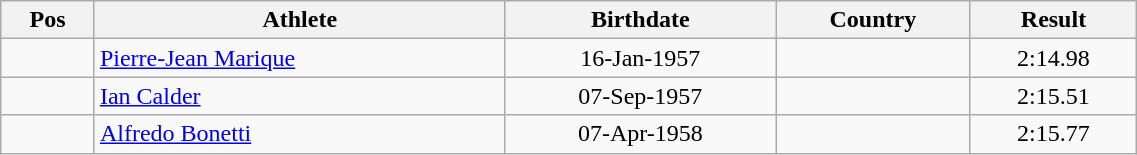<table class="wikitable"  style="text-align:center; width:60%;">
<tr>
<th>Pos</th>
<th>Athlete</th>
<th>Birthdate</th>
<th>Country</th>
<th>Result</th>
</tr>
<tr>
<td align=center></td>
<td align=left><a href='#'>Pierre-Jean Marique</a></td>
<td>16-Jan-1957</td>
<td align=left></td>
<td>2:14.98</td>
</tr>
<tr>
<td align=center></td>
<td align=left><a href='#'>Ian Calder</a></td>
<td>07-Sep-1957</td>
<td align=left></td>
<td>2:15.51</td>
</tr>
<tr>
<td align=center></td>
<td align=left><a href='#'>Alfredo Bonetti</a></td>
<td>07-Apr-1958</td>
<td align=left></td>
<td>2:15.77</td>
</tr>
</table>
